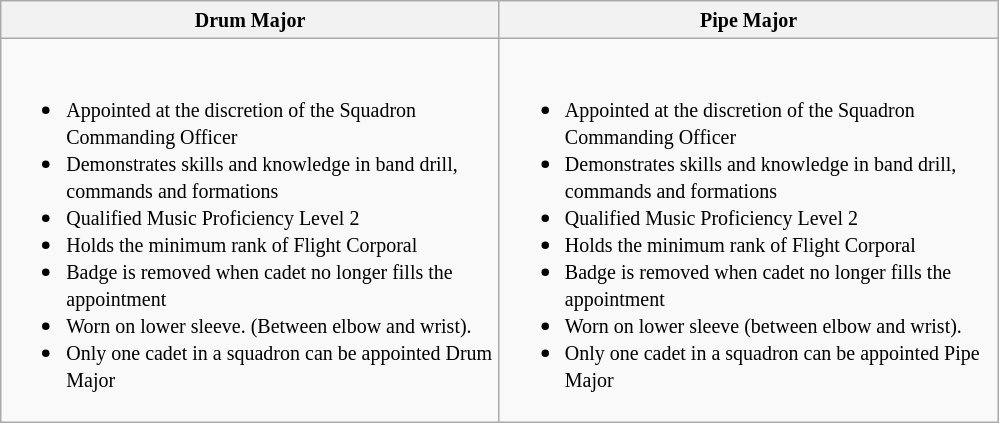<table class="wikitable">
<tr>
<th style="text-align:center; width:325px;"><small>Drum Major</small></th>
<th style="width:325px;"><small>Pipe Major</small></th>
</tr>
<tr>
<td valign="top"><small></small><br><ul><li><small>Appointed at the discretion of the Squadron Commanding Officer</small></li><li><small>Demonstrates skills and knowledge in band drill, commands and formations</small></li><li><small>Qualified Music Proficiency Level 2</small></li><li><small>Holds the minimum rank of Flight Corporal</small></li><li><small>Badge is removed when cadet no longer fills the appointment</small></li><li><small>Worn on lower sleeve. (Between elbow and wrist).</small></li><li><small>Only one cadet in a squadron can be appointed Drum Major</small></li></ul></td>
<td valign="top"><small></small><br><ul><li><small>Appointed at the discretion of the Squadron Commanding Officer</small></li><li><small>Demonstrates skills and knowledge in band drill, commands and formations</small></li><li><small>Qualified Music Proficiency Level 2</small></li><li><small>Holds the minimum rank of Flight Corporal</small></li><li><small>Badge is removed when cadet no longer fills the appointment</small></li><li><small>Worn on lower sleeve (between elbow and wrist).</small></li><li><small>Only one cadet in a squadron can be appointed Pipe Major</small></li></ul></td>
</tr>
</table>
